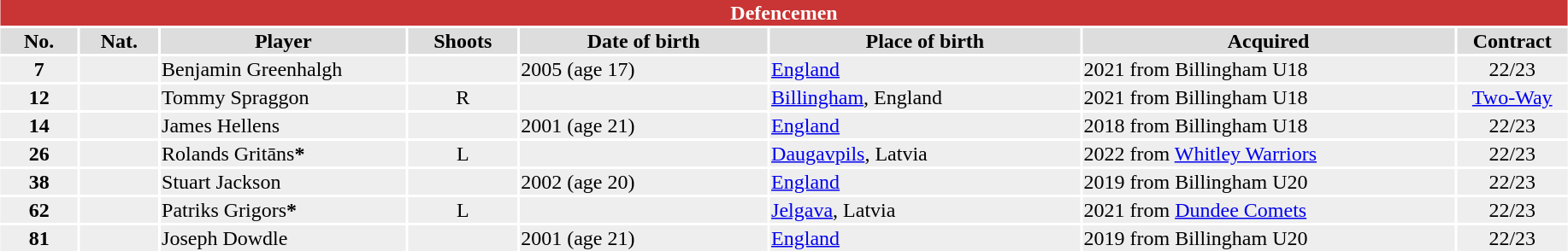<table class="toccolours" style="width:97%; clear:both; margin:1.5em auto; text-align:center;">
<tr>
<th colspan="11" style="background:#c93434; color:#FFFFFF;” ">Defencemen</th>
</tr>
<tr style="background:#ddd;">
<th width="5%">No.</th>
<th width="5%">Nat.</th>
<th>Player</th>
<th width="7%">Shoots</th>
<th width="16%">Date of birth</th>
<th width="20%">Place of birth</th>
<th width="24%">Acquired</th>
<td><strong>Contract</strong></td>
</tr>
<tr style="background:#eee;">
<td><strong>7</strong></td>
<td></td>
<td align="left">Benjamin Greenhalgh</td>
<td></td>
<td align="left">2005 (age 17)</td>
<td align="left"><a href='#'>England</a></td>
<td align="left">2021 from Billingham U18</td>
<td>22/23</td>
</tr>
<tr style="background:#eee;">
<td><strong>12</strong></td>
<td></td>
<td align="left">Tommy Spraggon</td>
<td>R</td>
<td align="left"></td>
<td align="left"><a href='#'>Billingham</a>, England</td>
<td align="left">2021 from Billingham U18</td>
<td><a href='#'>Two-Way</a></td>
</tr>
<tr style="background:#eee;">
<td><strong>14</strong></td>
<td></td>
<td align="left">James Hellens</td>
<td></td>
<td align="left">2001 (age 21)</td>
<td align="left"><a href='#'>England</a></td>
<td align="left">2018 from Billingham U18</td>
<td>22/23</td>
</tr>
<tr style="background:#eee;">
<td><strong>26</strong></td>
<td></td>
<td align="left">Rolands Gritāns<strong>*</strong></td>
<td>L</td>
<td align="left"></td>
<td align="left"><a href='#'>Daugavpils</a>, Latvia</td>
<td align="left">2022 from <a href='#'>Whitley Warriors</a></td>
<td>22/23</td>
</tr>
<tr style="background:#eee;">
<td><strong>38</strong></td>
<td></td>
<td align="left">Stuart Jackson</td>
<td></td>
<td align="left">2002 (age 20)</td>
<td align="left"><a href='#'>England</a></td>
<td align="left">2019 from Billingham U20</td>
<td>22/23</td>
</tr>
<tr style="background:#eee;">
<td><strong>62</strong></td>
<td></td>
<td align="left">Patriks Grigors<strong>*</strong></td>
<td>L</td>
<td align="left"></td>
<td align="left"><a href='#'>Jelgava</a>, Latvia</td>
<td align="left">2021 from <a href='#'>Dundee Comets</a></td>
<td>22/23</td>
</tr>
<tr style="background:#eee;">
<td><strong>81</strong></td>
<td></td>
<td align="left">Joseph Dowdle</td>
<td></td>
<td align="left">2001 (age 21)</td>
<td align="left"><a href='#'>England</a></td>
<td align="left">2019 from Billingham U20</td>
<td>22/23</td>
</tr>
</table>
